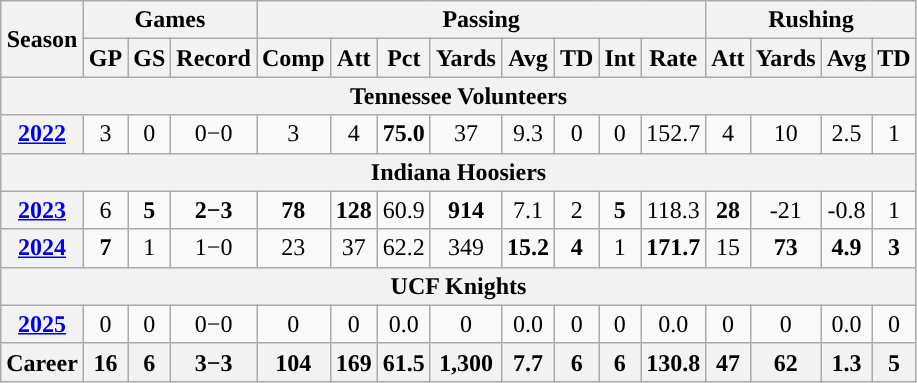<table class="wikitable" style="text-align:center;">
<tr>
<th rowspan="2">Season</th>
<th colspan="3">Games</th>
<th colspan="8">Passing</th>
<th colspan="5">Rushing</th>
</tr>
<tr>
<th>GP</th>
<th>GS</th>
<th>Record</th>
<th>Comp</th>
<th>Att</th>
<th>Pct</th>
<th>Yards</th>
<th>Avg</th>
<th>TD</th>
<th>Int</th>
<th>Rate</th>
<th>Att</th>
<th>Yards</th>
<th>Avg</th>
<th>TD</th>
</tr>
<tr>
<th colspan="16">Tennessee Volunteers</th>
</tr>
<tr>
<th><a href='#'>2022</a></th>
<td>3</td>
<td>0</td>
<td>0−0</td>
<td>3</td>
<td>4</td>
<td><strong>75.0</strong></td>
<td>37</td>
<td>9.3</td>
<td>0</td>
<td>0</td>
<td>152.7</td>
<td>4</td>
<td>10</td>
<td>2.5</td>
<td>1</td>
</tr>
<tr>
<th colspan="16">Indiana Hoosiers</th>
</tr>
<tr>
<th><a href='#'>2023</a></th>
<td>6</td>
<td><strong>5</strong></td>
<td><strong>2−3</strong></td>
<td><strong>78</strong></td>
<td><strong>128</strong></td>
<td>60.9</td>
<td><strong>914</strong></td>
<td>7.1</td>
<td>2</td>
<td><strong>5</strong></td>
<td>118.3</td>
<td><strong>28</strong></td>
<td>-21</td>
<td>-0.8</td>
<td>1</td>
</tr>
<tr>
<th><a href='#'>2024</a></th>
<td><strong>7</strong></td>
<td>1</td>
<td>1−0</td>
<td>23</td>
<td>37</td>
<td>62.2</td>
<td>349</td>
<td><strong>15.2</strong></td>
<td><strong>4</strong></td>
<td>1</td>
<td><strong>171.7</strong></td>
<td>15</td>
<td><strong>73</strong></td>
<td><strong>4.9</strong></td>
<td><strong>3</strong></td>
</tr>
<tr>
<th colspan="16">UCF Knights</th>
</tr>
<tr>
<th><a href='#'>2025</a></th>
<td>0</td>
<td>0</td>
<td>0−0</td>
<td>0</td>
<td>0</td>
<td>0.0</td>
<td>0</td>
<td>0.0</td>
<td>0</td>
<td>0</td>
<td>0.0</td>
<td>0</td>
<td>0</td>
<td>0.0</td>
<td>0</td>
</tr>
<tr>
<th>Career</th>
<th>16</th>
<th>6</th>
<th>3−3</th>
<th>104</th>
<th>169</th>
<th>61.5</th>
<th>1,300</th>
<th>7.7</th>
<th>6</th>
<th>6</th>
<th>130.8</th>
<th>47</th>
<th>62</th>
<th>1.3</th>
<th>5</th>
</tr>
</table>
